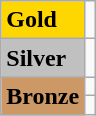<table class="wikitable">
<tr>
<td bgcolor="gold"><strong>Gold</strong></td>
<td></td>
</tr>
<tr>
<td bgcolor="silver"><strong>Silver</strong></td>
<td></td>
</tr>
<tr>
<td rowspan="2" bgcolor="#cc9966"><strong>Bronze</strong></td>
<td></td>
</tr>
<tr>
<td></td>
</tr>
</table>
